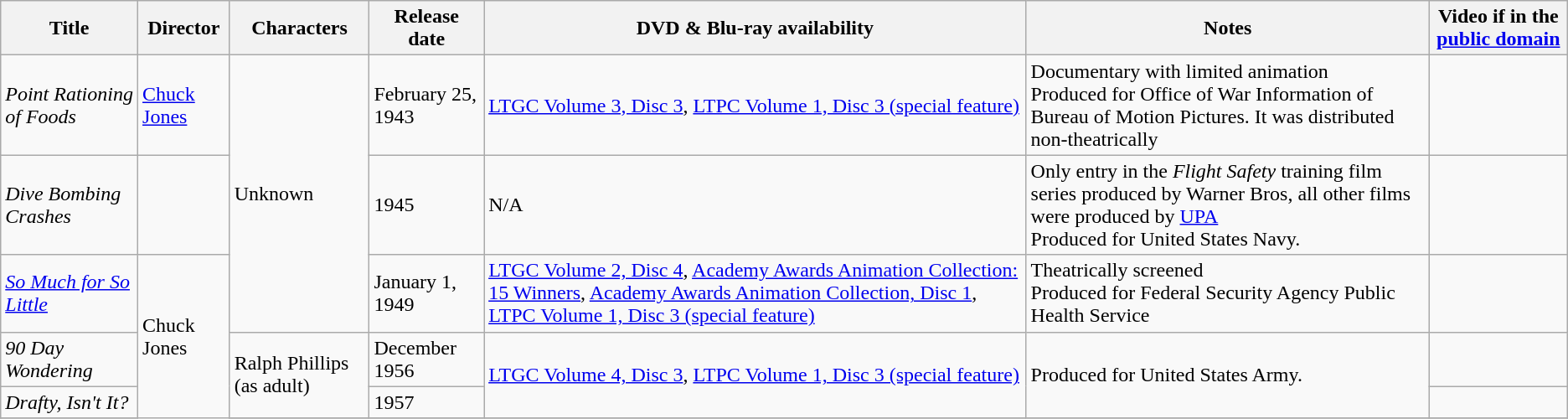<table class="wikitable sortable">
<tr>
<th>Title</th>
<th>Director</th>
<th>Characters</th>
<th>Release date</th>
<th>DVD & Blu-ray availability</th>
<th>Notes</th>
<th>Video if in the <a href='#'>public domain</a></th>
</tr>
<tr>
<td><em>Point Rationing of Foods</em></td>
<td><a href='#'>Chuck Jones</a></td>
<td rowspan="3">Unknown</td>
<td>February 25, 1943</td>
<td><a href='#'>LTGC Volume 3, Disc 3</a>, <a href='#'>LTPC Volume 1, Disc 3 (special feature)</a></td>
<td>Documentary with limited animation <br>Produced for Office of War Information of Bureau of Motion Pictures. It was distributed non-theatrically</td>
<td></td>
</tr>
<tr>
<td><em>Dive Bombing Crashes</em></td>
<td></td>
<td>1945</td>
<td>N/A</td>
<td>Only entry in the <em>Flight Safety</em> training film series produced by Warner Bros, all other films were produced by <a href='#'>UPA</a><br>Produced for United States Navy.</td>
</tr>
<tr>
<td><em><a href='#'>So Much for So Little</a></em></td>
<td rowspan="5">Chuck Jones</td>
<td>January 1, 1949</td>
<td><a href='#'>LTGC Volume 2, Disc 4</a>, <a href='#'>Academy Awards Animation Collection: 15 Winners</a>, <a href='#'>Academy Awards Animation Collection, Disc 1</a>, <a href='#'>LTPC Volume 1, Disc 3 (special feature)</a></td>
<td>Theatrically screened<br>Produced for Federal Security Agency Public Health Service</td>
<td></td>
</tr>
<tr>
<td><em>90 Day Wondering</em></td>
<td rowspan="2">Ralph Phillips (as adult)</td>
<td>December 1956</td>
<td rowspan="2"><a href='#'>LTGC Volume 4, Disc 3</a>, <a href='#'>LTPC Volume 1, Disc 3 (special feature)</a></td>
<td rowspan="2">Produced for United States Army.</td>
<td></td>
</tr>
<tr>
<td><em>Drafty, Isn't It?</em></td>
<td>1957</td>
<td></td>
</tr>
<tr>
</tr>
</table>
